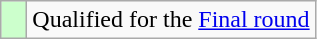<table class="wikitable" style="text-align:left">
<tr>
<td width=10px bgcolor=#ccffcc></td>
<td>Qualified for the <a href='#'>Final round</a></td>
</tr>
</table>
